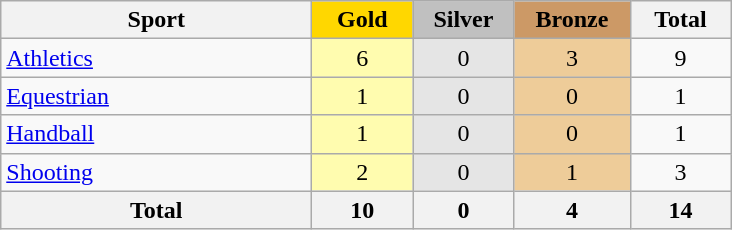<table class="wikitable sortable" style="text-align:center;">
<tr>
<th width=200>Sport</th>
<td bgcolor=gold width=60><strong>Gold</strong></td>
<td bgcolor=silver width=60><strong>Silver</strong></td>
<td bgcolor=#cc9966 width=70><strong>Bronze</strong></td>
<th width=60>Total</th>
</tr>
<tr>
<td align=left><a href='#'>Athletics</a></td>
<td bgcolor=#fffcaf>6</td>
<td bgcolor=#e5e5e5>0</td>
<td bgcolor=#eecc99>3</td>
<td>9</td>
</tr>
<tr>
<td align=left><a href='#'>Equestrian</a></td>
<td bgcolor=#fffcaf>1</td>
<td bgcolor=#e5e5e5>0</td>
<td bgcolor=#eecc99>0</td>
<td>1</td>
</tr>
<tr>
<td align=left><a href='#'>Handball</a></td>
<td bgcolor=#fffcaf>1</td>
<td bgcolor=#e5e5e5>0</td>
<td bgcolor=#eecc99>0</td>
<td>1</td>
</tr>
<tr>
<td align=left><a href='#'>Shooting</a></td>
<td bgcolor=#fffcaf>2</td>
<td bgcolor=#e5e5e5>0</td>
<td bgcolor=#eecc99>1</td>
<td>3</td>
</tr>
<tr>
<th>Total</th>
<th>10</th>
<th>0</th>
<th>4</th>
<th>14</th>
</tr>
</table>
